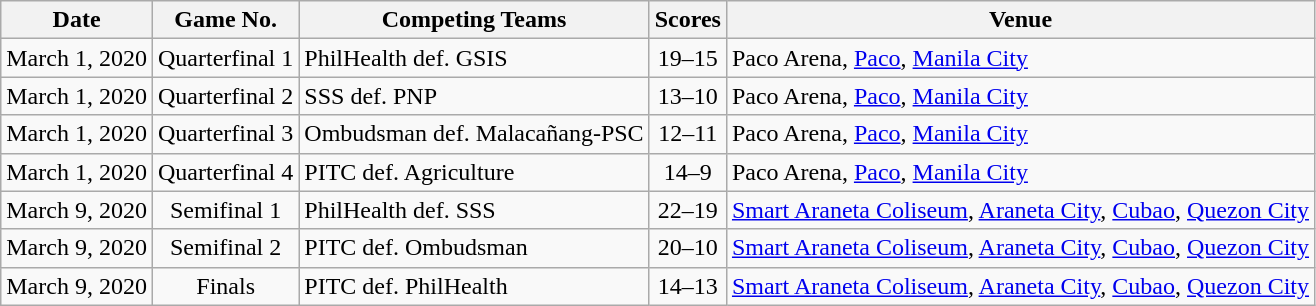<table class="wikitable sortable" border="1">
<tr>
<th>Date</th>
<th>Game No.</th>
<th>Competing Teams</th>
<th>Scores</th>
<th>Venue</th>
</tr>
<tr>
<td>March 1, 2020</td>
<td style="text-align:center;">Quarterfinal 1</td>
<td>PhilHealth def. GSIS</td>
<td style="text-align:center;">19–15</td>
<td>Paco Arena, <a href='#'>Paco</a>, <a href='#'>Manila City</a></td>
</tr>
<tr>
<td>March 1, 2020</td>
<td style="text-align:center;">Quarterfinal 2</td>
<td>SSS def. PNP</td>
<td style="text-align:center;">13–10</td>
<td>Paco Arena, <a href='#'>Paco</a>, <a href='#'>Manila City</a></td>
</tr>
<tr>
<td>March 1, 2020</td>
<td style="text-align:center;">Quarterfinal 3</td>
<td>Ombudsman def. Malacañang-PSC</td>
<td style="text-align:center;">12–11</td>
<td>Paco Arena, <a href='#'>Paco</a>, <a href='#'>Manila City</a></td>
</tr>
<tr>
<td>March 1, 2020</td>
<td style="text-align:center;">Quarterfinal 4</td>
<td>PITC def. Agriculture</td>
<td style="text-align:center;">14–9</td>
<td>Paco Arena, <a href='#'>Paco</a>, <a href='#'>Manila City</a></td>
</tr>
<tr>
<td>March 9, 2020</td>
<td style="text-align:center;">Semifinal 1</td>
<td>PhilHealth def. SSS</td>
<td style="text-align:center;">22–19</td>
<td><a href='#'>Smart Araneta Coliseum</a>, <a href='#'>Araneta City</a>, <a href='#'>Cubao</a>, <a href='#'>Quezon City</a></td>
</tr>
<tr>
<td>March 9, 2020</td>
<td style="text-align:center;">Semifinal 2</td>
<td>PITC def. Ombudsman</td>
<td style="text-align:center;">20–10</td>
<td><a href='#'>Smart Araneta Coliseum</a>, <a href='#'>Araneta City</a>, <a href='#'>Cubao</a>, <a href='#'>Quezon City</a></td>
</tr>
<tr>
<td>March 9, 2020</td>
<td style="text-align:center;">Finals</td>
<td>PITC def. PhilHealth</td>
<td style="text-align:center;">14–13</td>
<td><a href='#'>Smart Araneta Coliseum</a>, <a href='#'>Araneta City</a>, <a href='#'>Cubao</a>, <a href='#'>Quezon City</a></td>
</tr>
</table>
